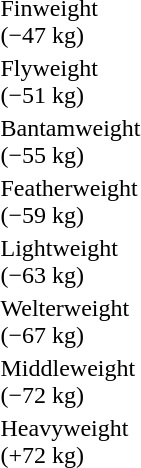<table>
<tr>
<td rowspan=2>Finweight<br>(−47 kg)</td>
<td rowspan=2></td>
<td rowspan=2></td>
<td></td>
</tr>
<tr>
<td></td>
</tr>
<tr>
<td rowspan=2>Flyweight<br>(−51 kg)</td>
<td rowspan=2></td>
<td rowspan=2></td>
<td></td>
</tr>
<tr>
<td></td>
</tr>
<tr>
<td rowspan=2>Bantamweight<br>(−55 kg)</td>
<td rowspan=2></td>
<td rowspan=2></td>
<td></td>
</tr>
<tr>
<td></td>
</tr>
<tr>
<td rowspan=2>Featherweight<br>(−59 kg)</td>
<td rowspan=2></td>
<td rowspan=2></td>
<td></td>
</tr>
<tr>
<td></td>
</tr>
<tr>
<td rowspan=2>Lightweight<br>(−63 kg)</td>
<td rowspan=2></td>
<td rowspan=2></td>
<td></td>
</tr>
<tr>
<td></td>
</tr>
<tr>
<td rowspan=2>Welterweight<br>(−67 kg)</td>
<td rowspan=2></td>
<td rowspan=2></td>
<td></td>
</tr>
<tr>
<td></td>
</tr>
<tr>
<td rowspan=2>Middleweight<br>(−72 kg)</td>
<td rowspan=2></td>
<td rowspan=2></td>
<td></td>
</tr>
<tr>
<td></td>
</tr>
<tr>
<td rowspan=2>Heavyweight<br>(+72 kg)</td>
<td rowspan=2></td>
<td rowspan=2></td>
<td></td>
</tr>
<tr>
<td></td>
</tr>
</table>
